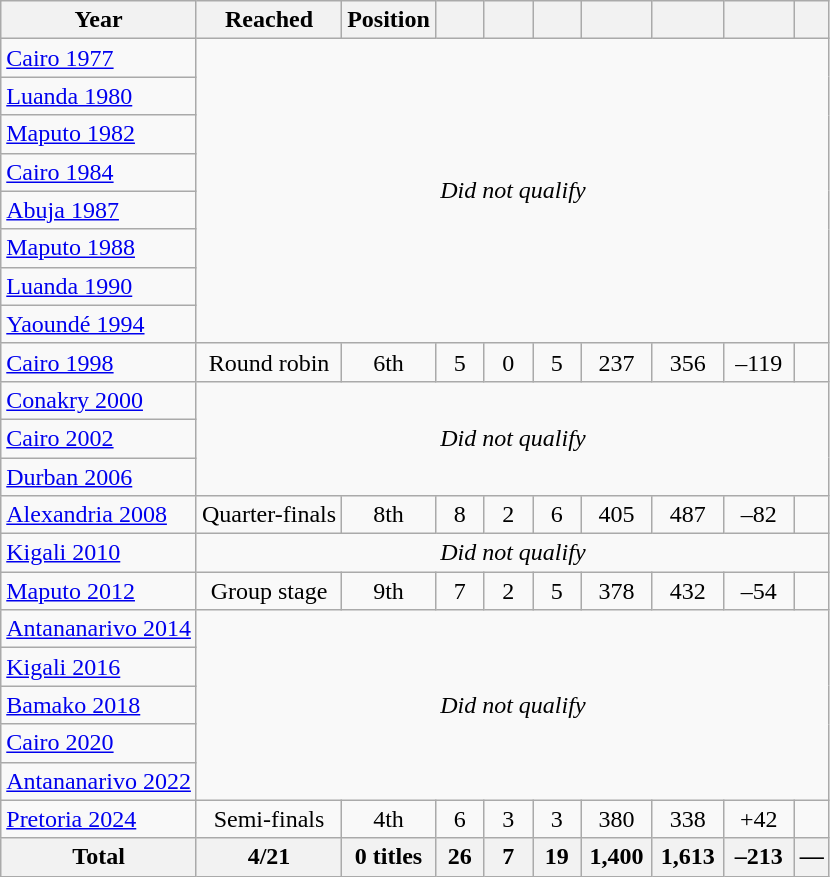<table class="wikitable" style="text-align: center;">
<tr>
<th>Year</th>
<th>Reached</th>
<th>Position</th>
<th width=25></th>
<th width=25></th>
<th width=25></th>
<th width=40></th>
<th width=40></th>
<th width=40></th>
<th></th>
</tr>
<tr>
<td align=left> <a href='#'>Cairo 1977</a></td>
<td rowspan=8 colspan=9><em>Did not qualify</em></td>
</tr>
<tr>
<td align=left> <a href='#'>Luanda 1980</a></td>
</tr>
<tr>
<td align=left> <a href='#'>Maputo 1982</a></td>
</tr>
<tr>
<td align=left> <a href='#'>Cairo 1984</a></td>
</tr>
<tr>
<td align=left> <a href='#'>Abuja 1987</a></td>
</tr>
<tr>
<td align=left> <a href='#'>Maputo 1988</a></td>
</tr>
<tr>
<td align=left> <a href='#'>Luanda 1990</a></td>
</tr>
<tr>
<td align=left> <a href='#'>Yaoundé 1994</a></td>
</tr>
<tr>
<td align=left> <a href='#'>Cairo 1998</a></td>
<td>Round robin</td>
<td>6th</td>
<td>5</td>
<td>0</td>
<td>5</td>
<td>237</td>
<td>356</td>
<td>–119</td>
<td></td>
</tr>
<tr>
<td align=left> <a href='#'>Conakry 2000</a></td>
<td rowspan=3 colspan=9><em>Did not qualify</em></td>
</tr>
<tr>
<td align=left> <a href='#'>Cairo 2002</a></td>
</tr>
<tr>
<td align=left> <a href='#'>Durban 2006</a></td>
</tr>
<tr>
<td align=left> <a href='#'>Alexandria 2008</a></td>
<td>Quarter-finals</td>
<td>8th</td>
<td>8</td>
<td>2</td>
<td>6</td>
<td>405</td>
<td>487</td>
<td>–82</td>
<td></td>
</tr>
<tr>
<td align=left> <a href='#'>Kigali 2010</a></td>
<td colspan=9><em>Did not qualify</em></td>
</tr>
<tr>
<td align=left> <a href='#'>Maputo 2012</a></td>
<td>Group stage</td>
<td>9th</td>
<td>7</td>
<td>2</td>
<td>5</td>
<td>378</td>
<td>432</td>
<td>–54</td>
<td></td>
</tr>
<tr>
<td align=left> <a href='#'>Antananarivo 2014</a></td>
<td rowspan=5 colspan=9><em>Did not qualify</em></td>
</tr>
<tr>
<td align=left> <a href='#'>Kigali 2016</a></td>
</tr>
<tr>
<td align=left> <a href='#'>Bamako 2018</a></td>
</tr>
<tr>
<td align=left> <a href='#'>Cairo 2020</a></td>
</tr>
<tr>
<td align=left> <a href='#'>Antananarivo 2022</a></td>
</tr>
<tr>
<td align=left> <a href='#'>Pretoria 2024</a></td>
<td>Semi-finals</td>
<td>4th</td>
<td>6</td>
<td>3</td>
<td>3</td>
<td>380</td>
<td>338</td>
<td>+42</td>
<td></td>
</tr>
<tr>
<th>Total</th>
<th>4/21</th>
<th>0 titles</th>
<th>26</th>
<th>7</th>
<th>19</th>
<th>1,400</th>
<th>1,613</th>
<th>–213</th>
<th>—</th>
</tr>
</table>
